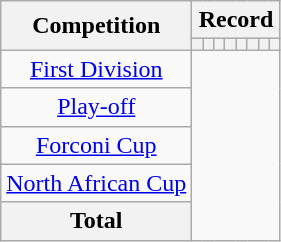<table class="wikitable" style="text-align: center">
<tr>
<th rowspan=2>Competition</th>
<th colspan=8>Record</th>
</tr>
<tr>
<th></th>
<th></th>
<th></th>
<th></th>
<th></th>
<th></th>
<th></th>
<th></th>
</tr>
<tr>
<td><a href='#'>First Division</a><br></td>
</tr>
<tr>
<td><a href='#'>Play-off</a><br></td>
</tr>
<tr>
<td><a href='#'>Forconi Cup</a><br></td>
</tr>
<tr>
<td><a href='#'>North African Cup</a><br></td>
</tr>
<tr>
<th>Total<br></th>
</tr>
</table>
